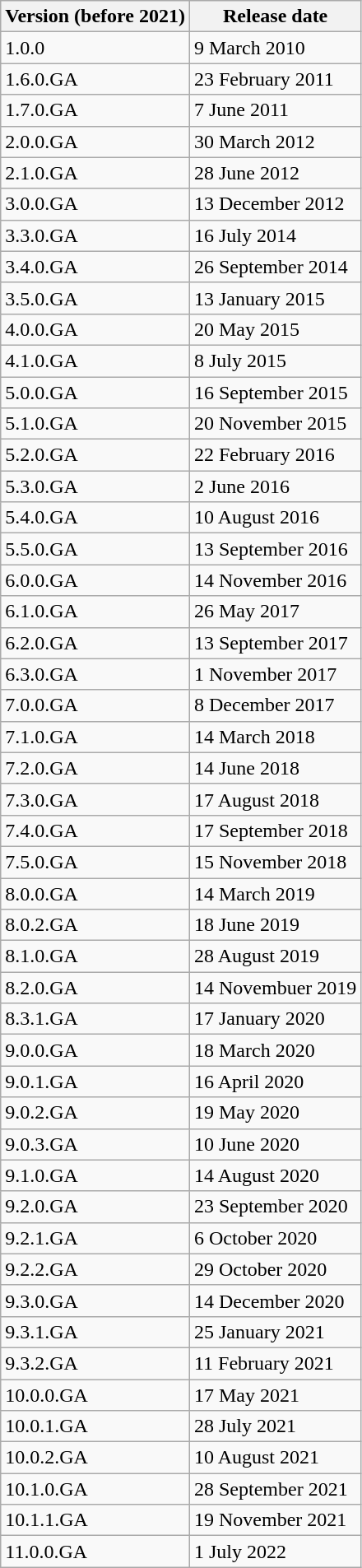<table class="collapsible wikitable collapsed">
<tr>
<th>Version (before 2021)</th>
<th>Release date</th>
</tr>
<tr>
<td>1.0.0</td>
<td>9 March 2010</td>
</tr>
<tr>
<td>1.6.0.GA</td>
<td>23 February 2011</td>
</tr>
<tr>
<td>1.7.0.GA</td>
<td>7 June 2011</td>
</tr>
<tr>
<td>2.0.0.GA</td>
<td>30 March 2012</td>
</tr>
<tr>
<td>2.1.0.GA</td>
<td>28 June 2012</td>
</tr>
<tr>
<td>3.0.0.GA</td>
<td>13 December 2012</td>
</tr>
<tr>
<td>3.3.0.GA</td>
<td>16 July 2014</td>
</tr>
<tr>
<td>3.4.0.GA</td>
<td>26 September 2014</td>
</tr>
<tr>
<td>3.5.0.GA</td>
<td>13 January 2015</td>
</tr>
<tr>
<td>4.0.0.GA</td>
<td>20 May 2015</td>
</tr>
<tr>
<td>4.1.0.GA</td>
<td>8 July 2015</td>
</tr>
<tr>
<td>5.0.0.GA</td>
<td>16 September 2015</td>
</tr>
<tr>
<td>5.1.0.GA</td>
<td>20 November 2015</td>
</tr>
<tr>
<td>5.2.0.GA</td>
<td>22 February 2016</td>
</tr>
<tr>
<td>5.3.0.GA</td>
<td>2 June 2016</td>
</tr>
<tr>
<td>5.4.0.GA</td>
<td>10 August 2016</td>
</tr>
<tr>
<td>5.5.0.GA</td>
<td>13 September 2016</td>
</tr>
<tr>
<td>6.0.0.GA</td>
<td>14 November 2016</td>
</tr>
<tr>
<td>6.1.0.GA</td>
<td>26 May 2017</td>
</tr>
<tr>
<td>6.2.0.GA</td>
<td>13 September 2017</td>
</tr>
<tr>
<td>6.3.0.GA</td>
<td>1 November 2017</td>
</tr>
<tr>
<td>7.0.0.GA</td>
<td>8 December 2017</td>
</tr>
<tr>
<td>7.1.0.GA</td>
<td>14 March 2018</td>
</tr>
<tr>
<td>7.2.0.GA</td>
<td>14 June 2018</td>
</tr>
<tr>
<td>7.3.0.GA</td>
<td>17 August 2018</td>
</tr>
<tr>
<td>7.4.0.GA</td>
<td>17 September 2018</td>
</tr>
<tr>
<td>7.5.0.GA</td>
<td>15 November 2018</td>
</tr>
<tr>
<td>8.0.0.GA</td>
<td>14 March 2019</td>
</tr>
<tr>
<td>8.0.2.GA</td>
<td>18 June 2019</td>
</tr>
<tr>
<td>8.1.0.GA</td>
<td>28 August 2019</td>
</tr>
<tr>
<td>8.2.0.GA</td>
<td>14 Novembuer 2019</td>
</tr>
<tr>
<td>8.3.1.GA</td>
<td>17 January 2020</td>
</tr>
<tr>
<td>9.0.0.GA</td>
<td>18 March 2020</td>
</tr>
<tr>
<td>9.0.1.GA</td>
<td>16 April 2020</td>
</tr>
<tr>
<td>9.0.2.GA</td>
<td>19 May 2020</td>
</tr>
<tr>
<td>9.0.3.GA</td>
<td>10 June 2020</td>
</tr>
<tr>
<td>9.1.0.GA</td>
<td>14 August 2020</td>
</tr>
<tr>
<td>9.2.0.GA</td>
<td>23 September 2020</td>
</tr>
<tr>
<td>9.2.1.GA</td>
<td>6 October 2020</td>
</tr>
<tr>
<td>9.2.2.GA</td>
<td>29 October 2020</td>
</tr>
<tr>
<td>9.3.0.GA</td>
<td>14 December 2020</td>
</tr>
<tr>
<td>9.3.1.GA</td>
<td>25 January 2021</td>
</tr>
<tr>
<td>9.3.2.GA</td>
<td>11 February 2021</td>
</tr>
<tr>
<td>10.0.0.GA</td>
<td>17 May 2021</td>
</tr>
<tr>
<td>10.0.1.GA</td>
<td>28 July 2021</td>
</tr>
<tr>
<td>10.0.2.GA</td>
<td>10 August 2021</td>
</tr>
<tr>
<td>10.1.0.GA</td>
<td>28 September 2021</td>
</tr>
<tr>
<td>10.1.1.GA</td>
<td>19 November 2021</td>
</tr>
<tr>
<td>11.0.0.GA</td>
<td>1 July 2022</td>
</tr>
</table>
